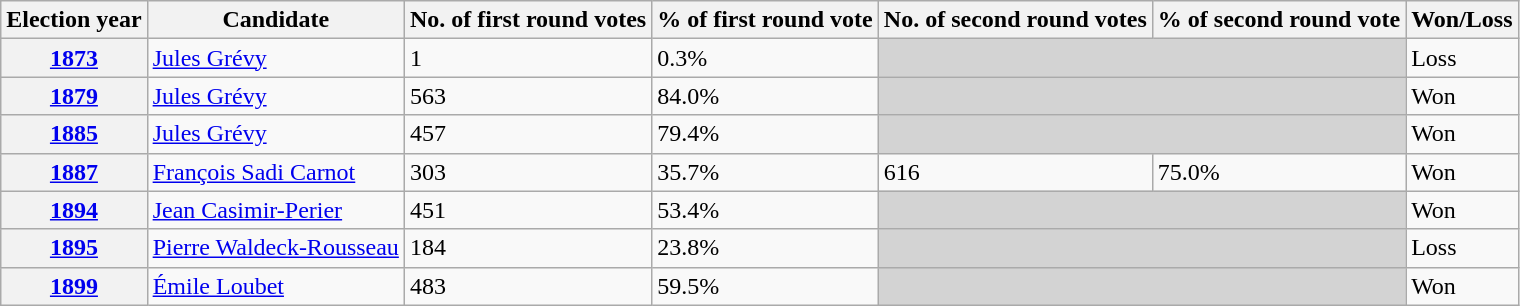<table class="wikitable">
<tr>
<th>Election year</th>
<th>Candidate</th>
<th>No. of first round votes</th>
<th>% of first round vote</th>
<th>No. of second round votes</th>
<th>% of second round vote</th>
<th>Won/Loss</th>
</tr>
<tr>
<th><a href='#'>1873</a></th>
<td><a href='#'>Jules Grévy</a></td>
<td>1</td>
<td>0.3%</td>
<td colspan=2 bgcolor="lightgrey"></td>
<td>Loss</td>
</tr>
<tr>
<th><a href='#'>1879</a></th>
<td><a href='#'>Jules Grévy</a></td>
<td>563</td>
<td>84.0%</td>
<td colspan=2 bgcolor="lightgrey"></td>
<td>Won</td>
</tr>
<tr>
<th><a href='#'>1885</a></th>
<td><a href='#'>Jules Grévy</a></td>
<td>457</td>
<td>79.4%</td>
<td colspan=2 bgcolor="lightgrey"></td>
<td>Won</td>
</tr>
<tr>
<th><a href='#'>1887</a></th>
<td><a href='#'>François Sadi Carnot</a></td>
<td>303</td>
<td>35.7%</td>
<td>616</td>
<td>75.0%</td>
<td>Won</td>
</tr>
<tr>
<th><a href='#'>1894</a></th>
<td><a href='#'>Jean Casimir-Perier</a></td>
<td>451</td>
<td>53.4%</td>
<td colspan=2 bgcolor="lightgrey"></td>
<td>Won</td>
</tr>
<tr>
<th><a href='#'>1895</a></th>
<td><a href='#'>Pierre Waldeck-Rousseau</a></td>
<td>184</td>
<td>23.8%</td>
<td colspan=2 bgcolor="lightgrey"></td>
<td>Loss</td>
</tr>
<tr>
<th><a href='#'>1899</a></th>
<td><a href='#'>Émile Loubet</a></td>
<td>483</td>
<td>59.5%</td>
<td colspan=2 bgcolor="lightgrey"></td>
<td>Won</td>
</tr>
</table>
